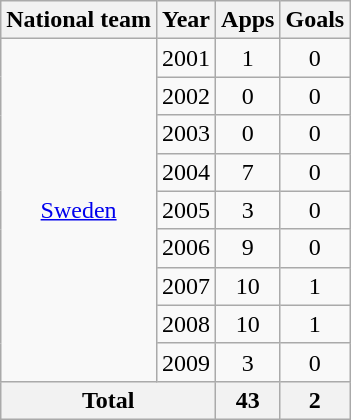<table class="wikitable" style="text-align:center">
<tr>
<th>National team</th>
<th>Year</th>
<th>Apps</th>
<th>Goals</th>
</tr>
<tr>
<td rowspan="9"><a href='#'>Sweden</a></td>
<td>2001</td>
<td>1</td>
<td>0</td>
</tr>
<tr>
<td>2002</td>
<td>0</td>
<td>0</td>
</tr>
<tr>
<td>2003</td>
<td>0</td>
<td>0</td>
</tr>
<tr>
<td>2004</td>
<td>7</td>
<td>0</td>
</tr>
<tr>
<td>2005</td>
<td>3</td>
<td>0</td>
</tr>
<tr>
<td>2006</td>
<td>9</td>
<td>0</td>
</tr>
<tr>
<td>2007</td>
<td>10</td>
<td>1</td>
</tr>
<tr>
<td>2008</td>
<td>10</td>
<td>1</td>
</tr>
<tr>
<td>2009</td>
<td>3</td>
<td>0</td>
</tr>
<tr>
<th colspan="2">Total</th>
<th>43</th>
<th>2</th>
</tr>
</table>
